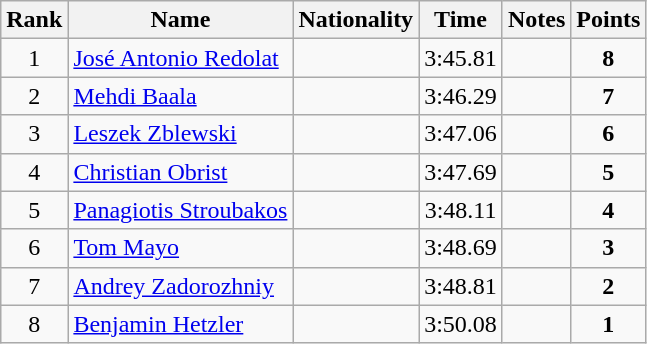<table class="wikitable sortable" style="text-align:center">
<tr>
<th>Rank</th>
<th>Name</th>
<th>Nationality</th>
<th>Time</th>
<th>Notes</th>
<th>Points</th>
</tr>
<tr>
<td>1</td>
<td align=left><a href='#'>José Antonio Redolat</a></td>
<td align=left></td>
<td>3:45.81</td>
<td></td>
<td><strong>8</strong></td>
</tr>
<tr>
<td>2</td>
<td align=left><a href='#'>Mehdi Baala</a></td>
<td align=left></td>
<td>3:46.29</td>
<td></td>
<td><strong>7</strong></td>
</tr>
<tr>
<td>3</td>
<td align=left><a href='#'>Leszek Zblewski</a></td>
<td align=left></td>
<td>3:47.06</td>
<td></td>
<td><strong>6</strong></td>
</tr>
<tr>
<td>4</td>
<td align=left><a href='#'>Christian Obrist</a></td>
<td align=left></td>
<td>3:47.69</td>
<td></td>
<td><strong>5</strong></td>
</tr>
<tr>
<td>5</td>
<td align=left><a href='#'>Panagiotis Stroubakos</a></td>
<td align=left></td>
<td>3:48.11</td>
<td></td>
<td><strong>4</strong></td>
</tr>
<tr>
<td>6</td>
<td align=left><a href='#'>Tom Mayo</a></td>
<td align=left></td>
<td>3:48.69</td>
<td></td>
<td><strong>3</strong></td>
</tr>
<tr>
<td>7</td>
<td align=left><a href='#'>Andrey Zadorozhniy</a></td>
<td align=left></td>
<td>3:48.81</td>
<td></td>
<td><strong>2</strong></td>
</tr>
<tr>
<td>8</td>
<td align=left><a href='#'>Benjamin Hetzler</a></td>
<td align=left></td>
<td>3:50.08</td>
<td></td>
<td><strong>1</strong></td>
</tr>
</table>
